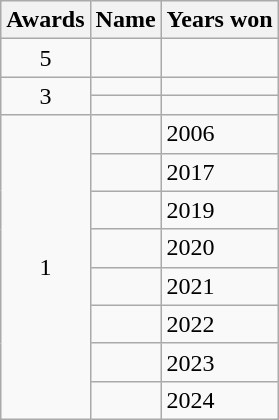<table class="wikitable style="font-size:100%; text-align: left; width:70%">
<tr>
<th>Awards</th>
<th>Name</th>
<th>Years won</th>
</tr>
<tr>
<td align=center>5</td>
<td></td>
<td></td>
</tr>
<tr>
<td align=center rowspan=2>3</td>
<td></td>
<td></td>
</tr>
<tr>
<td></td>
<td></td>
</tr>
<tr>
<td align=center rowspan=8>1</td>
<td></td>
<td>2006</td>
</tr>
<tr>
<td></td>
<td>2017</td>
</tr>
<tr>
<td></td>
<td>2019</td>
</tr>
<tr>
<td></td>
<td>2020</td>
</tr>
<tr>
<td></td>
<td>2021</td>
</tr>
<tr>
<td></td>
<td>2022</td>
</tr>
<tr>
<td></td>
<td>2023</td>
</tr>
<tr>
<td></td>
<td>2024</td>
</tr>
</table>
